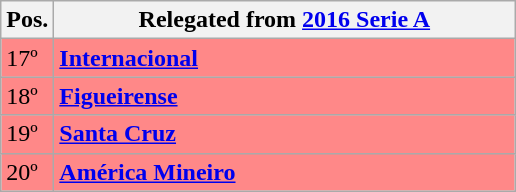<table class="wikitable">
<tr>
<th align="center">Pos.</th>
<th width=300>Relegated from <a href='#'>2016 Serie A</a></th>
</tr>
<tr style="background: #FF8888;">
<td>17º</td>
<td><strong><a href='#'>Internacional</a></strong></td>
</tr>
<tr style="background: #FF8888;">
<td>18º</td>
<td><strong><a href='#'>Figueirense</a></strong></td>
</tr>
<tr style="background: #FF8888;">
<td>19º</td>
<td><strong><a href='#'>Santa Cruz</a></strong></td>
</tr>
<tr style="background: #FF8888;">
<td>20º</td>
<td><strong><a href='#'>América Mineiro</a></strong></td>
</tr>
</table>
